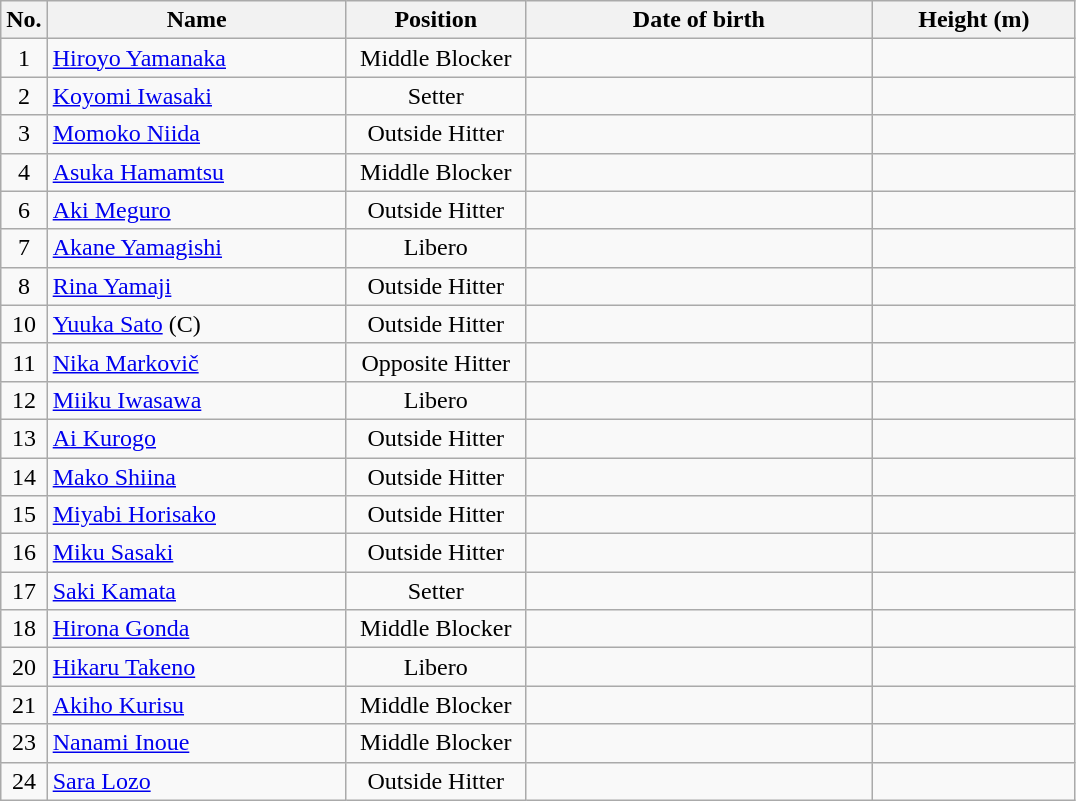<table class="wikitable sortable" style="font-size:100%; text-align:center;">
<tr>
<th>No.</th>
<th style="width:12em">Name</th>
<th style="width:7em">Position</th>
<th style="width:14em">Date of birth</th>
<th style="width:8em">Height (m)</th>
</tr>
<tr>
<td align=center>1</td>
<td align=left> <a href='#'>Hiroyo Yamanaka</a></td>
<td align=center>Middle Blocker</td>
<td align=right></td>
<td align=left></td>
</tr>
<tr>
<td align=center>2</td>
<td align=left> <a href='#'>Koyomi Iwasaki</a></td>
<td align=center>Setter</td>
<td align=right></td>
<td align=left></td>
</tr>
<tr>
<td align=center>3</td>
<td align=left> <a href='#'>Momoko Niida</a></td>
<td align=center>Outside Hitter</td>
<td align=right></td>
<td align=left></td>
</tr>
<tr>
<td align=center>4</td>
<td align=left> <a href='#'>Asuka Hamamtsu</a></td>
<td align=center>Middle Blocker</td>
<td align=right></td>
<td align=left></td>
</tr>
<tr>
<td align=center>6</td>
<td align=left> <a href='#'>Aki Meguro</a></td>
<td align=center>Outside Hitter</td>
<td align=right></td>
<td align=left></td>
</tr>
<tr>
<td align=center>7</td>
<td align=left> <a href='#'>Akane Yamagishi</a></td>
<td align=center>Libero</td>
<td align=right></td>
<td align=left></td>
</tr>
<tr>
<td align=center>8</td>
<td align=left> <a href='#'>Rina Yamaji</a></td>
<td align=center>Outside Hitter</td>
<td align=right></td>
<td align=left></td>
</tr>
<tr>
<td align=center>10</td>
<td align=left> <a href='#'>Yuuka Sato</a> (C)</td>
<td align=center>Outside Hitter</td>
<td align=right></td>
<td align=left></td>
</tr>
<tr>
<td align=center>11</td>
<td align=left> <a href='#'>Nika Markovič</a></td>
<td align=center>Opposite Hitter</td>
<td align=right></td>
<td align=left></td>
</tr>
<tr>
<td align=center>12</td>
<td align=left> <a href='#'>Miiku Iwasawa</a></td>
<td align=center>Libero</td>
<td align=right></td>
<td align=left></td>
</tr>
<tr>
<td align=center>13</td>
<td align=left> <a href='#'>Ai Kurogo</a></td>
<td align=center>Outside Hitter</td>
<td align=right></td>
<td align=left></td>
</tr>
<tr>
<td align=center>14</td>
<td align=left> <a href='#'>Mako Shiina</a></td>
<td align=center>Outside Hitter</td>
<td align=right></td>
<td align=left></td>
</tr>
<tr>
<td align=center>15</td>
<td align=left> <a href='#'>Miyabi Horisako</a></td>
<td align=center>Outside Hitter</td>
<td align=right></td>
<td align=left></td>
</tr>
<tr>
<td align=center>16</td>
<td align=left> <a href='#'>Miku Sasaki</a></td>
<td align=center>Outside Hitter</td>
<td align=right></td>
<td align=left></td>
</tr>
<tr>
<td align=center>17</td>
<td align=left> <a href='#'>Saki Kamata</a></td>
<td align=center>Setter</td>
<td align=right></td>
<td align=left></td>
</tr>
<tr>
<td align=center>18</td>
<td align=left> <a href='#'>Hirona Gonda</a></td>
<td align=center>Middle Blocker</td>
<td align=right></td>
<td align=left></td>
</tr>
<tr>
<td align=center>20</td>
<td align=left> <a href='#'>Hikaru Takeno</a></td>
<td align=center>Libero</td>
<td align=right></td>
<td align=left></td>
</tr>
<tr>
<td align=center>21</td>
<td align=left> <a href='#'>Akiho Kurisu</a></td>
<td align=center>Middle Blocker</td>
<td align=right></td>
<td align=left></td>
</tr>
<tr>
<td align=center>23</td>
<td align=left> <a href='#'>Nanami Inoue</a></td>
<td align=center>Middle Blocker</td>
<td align=right></td>
<td align=left></td>
</tr>
<tr>
<td align=center>24</td>
<td align=left> <a href='#'>Sara Lozo</a></td>
<td align=center>Outside Hitter</td>
<td align=right></td>
<td align=left></td>
</tr>
</table>
